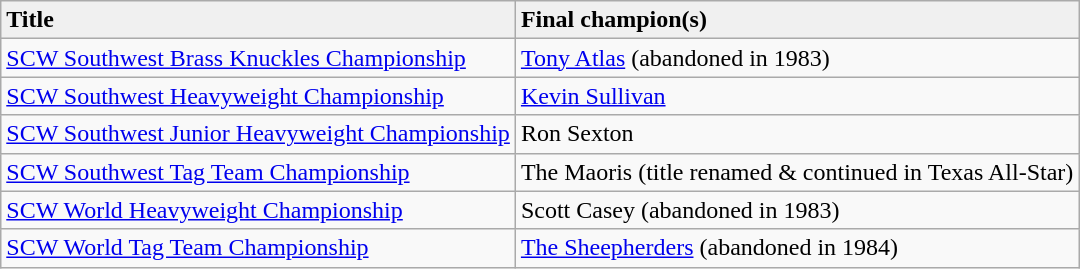<table class="wikitable">
<tr>
<td style="background: #f0f0f0;"><strong>Title</strong></td>
<td style="background: #f0f0f0;"><strong>Final champion(s)</strong></td>
</tr>
<tr>
<td><a href='#'>SCW Southwest Brass Knuckles Championship</a></td>
<td><a href='#'>Tony Atlas</a> (abandoned in 1983)</td>
</tr>
<tr>
<td><a href='#'>SCW Southwest Heavyweight Championship</a></td>
<td><a href='#'>Kevin Sullivan</a></td>
</tr>
<tr>
<td><a href='#'>SCW Southwest Junior Heavyweight Championship</a></td>
<td>Ron Sexton</td>
</tr>
<tr>
<td><a href='#'>SCW Southwest Tag Team Championship</a></td>
<td>The Maoris (title renamed & continued in Texas All-Star)</td>
</tr>
<tr>
<td><a href='#'>SCW World Heavyweight Championship</a></td>
<td>Scott Casey (abandoned in 1983)</td>
</tr>
<tr>
<td><a href='#'>SCW World Tag Team Championship</a></td>
<td><a href='#'>The Sheepherders</a> (abandoned in 1984)</td>
</tr>
</table>
